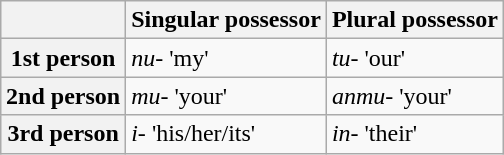<table class="wikitable" style="margin: 1em auto 1em auto">
<tr>
<th></th>
<th>Singular possessor</th>
<th>Plural possessor</th>
</tr>
<tr>
<th>1st person</th>
<td><em>nu-</em> 'my'</td>
<td><em>tu-</em> 'our'</td>
</tr>
<tr>
<th>2nd person</th>
<td><em>mu-</em> 'your'</td>
<td><em>anmu-</em> 'your'</td>
</tr>
<tr>
<th>3rd person</th>
<td><em>i-</em> 'his/her/its'</td>
<td><em>in-</em> 'their'</td>
</tr>
</table>
